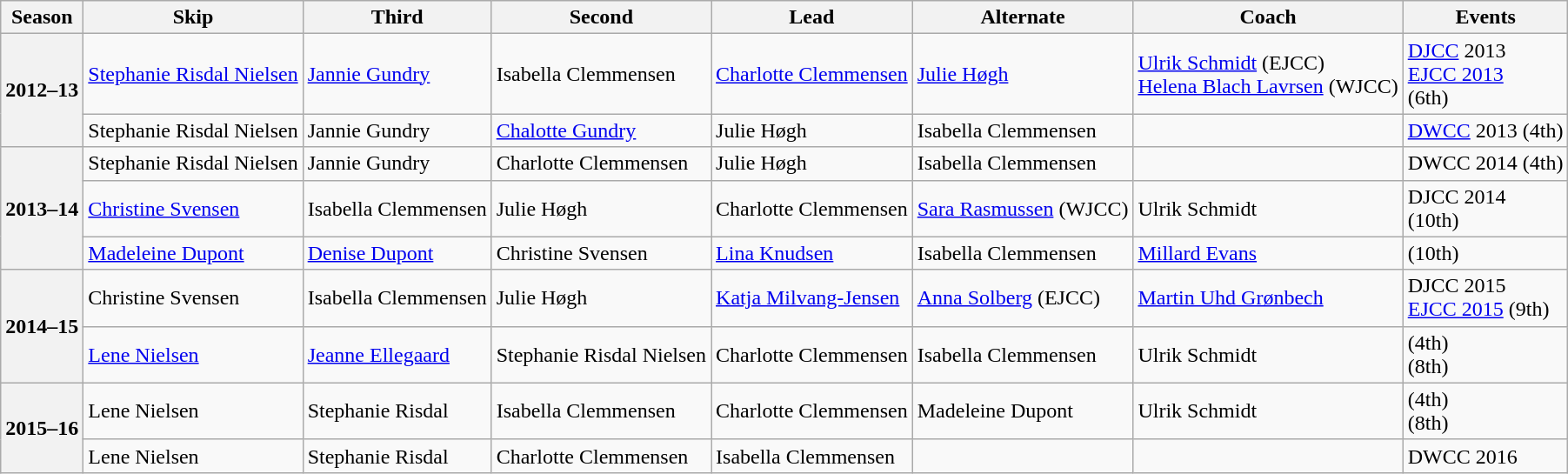<table class="wikitable">
<tr>
<th scope="col">Season</th>
<th scope="col">Skip</th>
<th scope="col">Third</th>
<th scope="col">Second</th>
<th scope="col">Lead</th>
<th scope="col">Alternate</th>
<th scope="col">Coach</th>
<th scope="col">Events</th>
</tr>
<tr>
<th scope="row" rowspan=2>2012–13</th>
<td><a href='#'>Stephanie Risdal Nielsen</a></td>
<td><a href='#'>Jannie Gundry</a></td>
<td>Isabella Clemmensen</td>
<td><a href='#'>Charlotte Clemmensen</a></td>
<td><a href='#'>Julie Høgh</a></td>
<td><a href='#'>Ulrik Schmidt</a> (EJCC)<br><a href='#'>Helena Blach Lavrsen</a> (WJCC)</td>
<td><a href='#'>DJCC</a> 2013 <br><a href='#'>EJCC 2013</a> <br> (6th)</td>
</tr>
<tr>
<td>Stephanie Risdal Nielsen</td>
<td>Jannie Gundry</td>
<td><a href='#'>Chalotte Gundry</a></td>
<td>Julie Høgh</td>
<td>Isabella Clemmensen</td>
<td></td>
<td><a href='#'>DWCC</a> 2013 (4th)</td>
</tr>
<tr>
<th scope="row" rowspan=3>2013–14</th>
<td>Stephanie Risdal Nielsen</td>
<td>Jannie Gundry</td>
<td>Charlotte Clemmensen</td>
<td>Julie Høgh</td>
<td>Isabella Clemmensen</td>
<td></td>
<td>DWCC 2014 (4th)</td>
</tr>
<tr>
<td><a href='#'>Christine Svensen</a></td>
<td>Isabella Clemmensen</td>
<td>Julie Høgh</td>
<td>Charlotte Clemmensen</td>
<td><a href='#'>Sara Rasmussen</a> (WJCC)</td>
<td>Ulrik Schmidt</td>
<td>DJCC 2014 <br> (10th)</td>
</tr>
<tr>
<td><a href='#'>Madeleine Dupont</a></td>
<td><a href='#'>Denise Dupont</a></td>
<td>Christine Svensen</td>
<td><a href='#'>Lina Knudsen</a></td>
<td>Isabella Clemmensen</td>
<td><a href='#'>Millard Evans</a></td>
<td> (10th)</td>
</tr>
<tr>
<th scope="row" rowspan=2>2014–15</th>
<td>Christine Svensen</td>
<td>Isabella Clemmensen</td>
<td>Julie Høgh</td>
<td><a href='#'>Katja Milvang-Jensen</a></td>
<td><a href='#'>Anna Solberg</a> (EJCC)</td>
<td><a href='#'>Martin Uhd Grønbech</a></td>
<td>DJCC 2015 <br><a href='#'>EJCC 2015</a> (9th)</td>
</tr>
<tr>
<td><a href='#'>Lene Nielsen</a></td>
<td><a href='#'>Jeanne Ellegaard</a></td>
<td>Stephanie Risdal Nielsen</td>
<td>Charlotte Clemmensen</td>
<td>Isabella Clemmensen</td>
<td>Ulrik Schmidt</td>
<td> (4th)<br> (8th)</td>
</tr>
<tr>
<th scope="row" rowspan=2>2015–16</th>
<td>Lene Nielsen</td>
<td>Stephanie Risdal</td>
<td>Isabella Clemmensen</td>
<td>Charlotte Clemmensen</td>
<td>Madeleine Dupont</td>
<td>Ulrik Schmidt</td>
<td> (4th)<br> (8th)</td>
</tr>
<tr>
<td>Lene Nielsen</td>
<td>Stephanie Risdal</td>
<td>Charlotte Clemmensen</td>
<td>Isabella Clemmensen</td>
<td></td>
<td></td>
<td>DWCC 2016 </td>
</tr>
</table>
